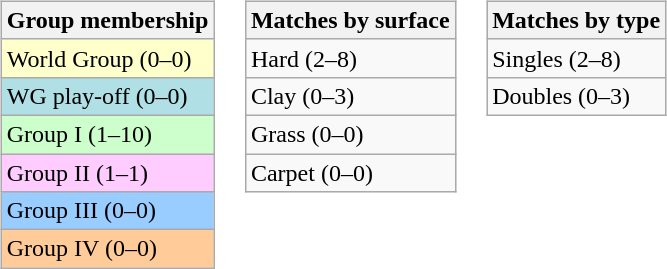<table>
<tr valign=top>
<td><br><table class=wikitable>
<tr>
<th>Group membership</th>
</tr>
<tr bgcolor=#FFFFCC>
<td>World Group (0–0)</td>
</tr>
<tr style="background:#B0E0E6;">
<td>WG play-off (0–0)</td>
</tr>
<tr bgcolor=#CCFFCC>
<td>Group I (1–10)</td>
</tr>
<tr bgcolor=#FFCCFF>
<td>Group II (1–1)</td>
</tr>
<tr bgcolor=#99CCFF>
<td>Group III (0–0)</td>
</tr>
<tr bgcolor=#FFCC99>
<td>Group IV (0–0)</td>
</tr>
</table>
</td>
<td><br><table class=wikitable>
<tr>
<th>Matches by surface</th>
</tr>
<tr>
<td>Hard (2–8)</td>
</tr>
<tr>
<td>Clay (0–3)</td>
</tr>
<tr>
<td>Grass (0–0)</td>
</tr>
<tr>
<td>Carpet (0–0)</td>
</tr>
</table>
</td>
<td><br><table class=wikitable>
<tr>
<th>Matches by type</th>
</tr>
<tr>
<td>Singles (2–8)</td>
</tr>
<tr>
<td>Doubles (0–3)</td>
</tr>
</table>
</td>
</tr>
</table>
